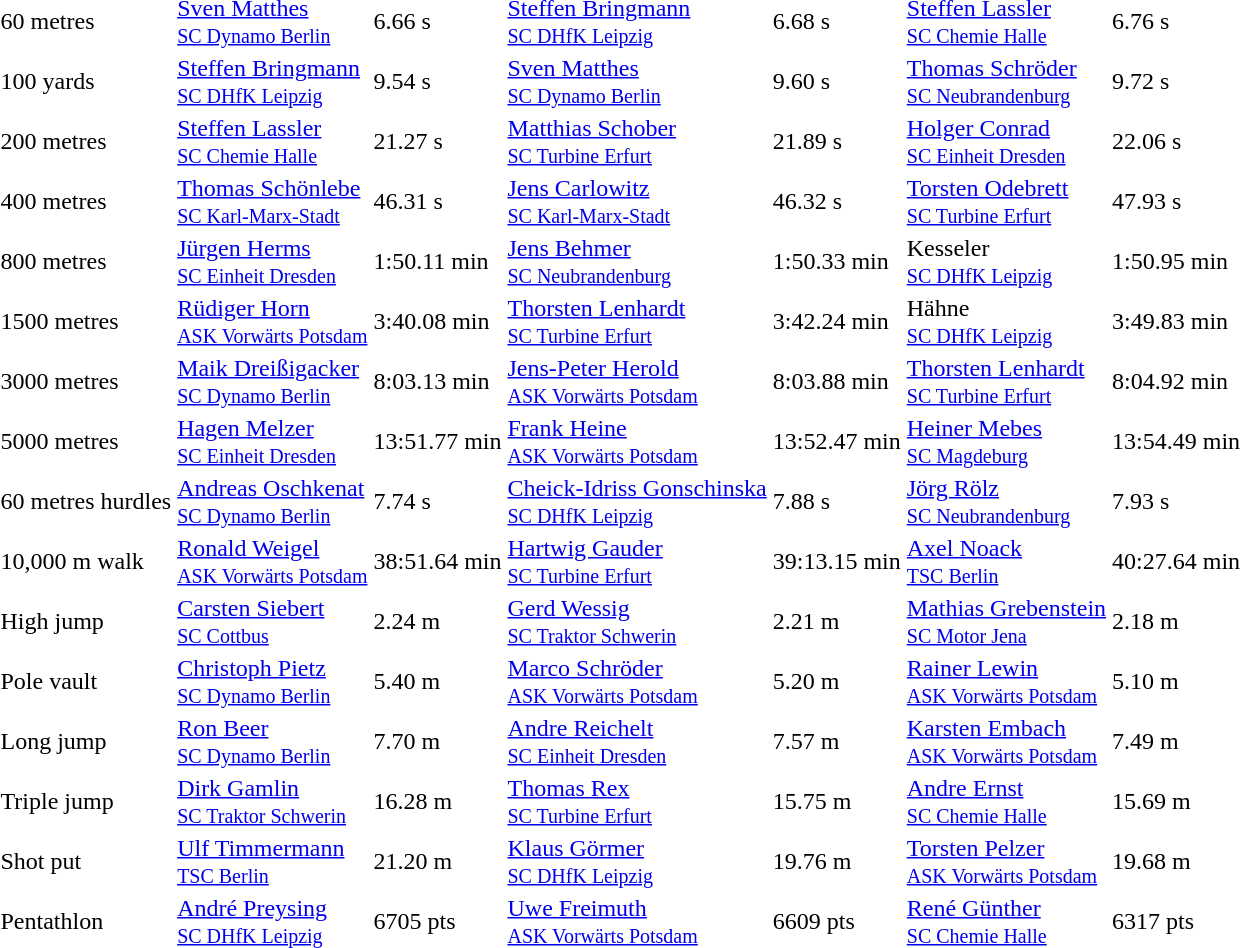<table>
<tr>
<td>60 metres</td>
<td><a href='#'>Sven Matthes</a><br><small><a href='#'>SC Dynamo Berlin</a></small></td>
<td>6.66 s</td>
<td><a href='#'>Steffen Bringmann</a><br><small><a href='#'>SC DHfK Leipzig</a></small></td>
<td>6.68 s</td>
<td><a href='#'>Steffen Lassler</a><br><small><a href='#'>SC Chemie Halle</a></small></td>
<td>6.76 s</td>
</tr>
<tr>
<td>100 yards</td>
<td><a href='#'>Steffen Bringmann</a><br><small><a href='#'>SC DHfK Leipzig</a></small></td>
<td>9.54 s</td>
<td><a href='#'>Sven Matthes</a><br><small><a href='#'>SC Dynamo Berlin</a></small></td>
<td>9.60 s</td>
<td><a href='#'>Thomas Schröder</a><br><small><a href='#'>SC Neubrandenburg</a></small></td>
<td>9.72 s</td>
</tr>
<tr>
<td>200 metres</td>
<td><a href='#'>Steffen Lassler</a><br><small><a href='#'>SC Chemie Halle</a></small></td>
<td>21.27 s</td>
<td><a href='#'>Matthias Schober</a><br><small><a href='#'>SC Turbine Erfurt</a></small></td>
<td>21.89 s</td>
<td><a href='#'>Holger Conrad</a><br><small><a href='#'>SC Einheit Dresden</a></small></td>
<td>22.06 s</td>
</tr>
<tr>
<td>400 metres</td>
<td><a href='#'>Thomas Schönlebe</a><br><small><a href='#'>SC Karl-Marx-Stadt</a></small></td>
<td>46.31 s</td>
<td><a href='#'>Jens Carlowitz</a><br><small><a href='#'>SC Karl-Marx-Stadt</a></small></td>
<td>46.32 s</td>
<td><a href='#'>Torsten Odebrett</a><br><small><a href='#'>SC Turbine Erfurt</a></small></td>
<td>47.93 s</td>
</tr>
<tr>
<td>800 metres</td>
<td><a href='#'>Jürgen Herms</a><br><small><a href='#'>SC Einheit Dresden</a></small></td>
<td>1:50.11 min</td>
<td><a href='#'>Jens Behmer</a><br><small><a href='#'>SC Neubrandenburg</a></small></td>
<td>1:50.33 min</td>
<td>Kesseler<br><small><a href='#'>SC DHfK Leipzig</a></small></td>
<td>1:50.95 min</td>
</tr>
<tr>
<td>1500 metres</td>
<td><a href='#'>Rüdiger Horn</a><br><small><a href='#'>ASK Vorwärts Potsdam</a></small></td>
<td>3:40.08 min</td>
<td><a href='#'>Thorsten Lenhardt</a><br><small><a href='#'>SC Turbine Erfurt</a></small></td>
<td>3:42.24 min</td>
<td>Hähne<br><small><a href='#'>SC DHfK Leipzig</a></small></td>
<td>3:49.83 min</td>
</tr>
<tr>
<td>3000 metres</td>
<td><a href='#'>Maik Dreißigacker</a><br><small><a href='#'>SC Dynamo Berlin</a></small></td>
<td>8:03.13 min</td>
<td><a href='#'>Jens-Peter Herold</a><br><small><a href='#'>ASK Vorwärts Potsdam</a></small></td>
<td>8:03.88 min</td>
<td><a href='#'>Thorsten Lenhardt</a><br><small><a href='#'>SC Turbine Erfurt</a></small></td>
<td>8:04.92 min</td>
</tr>
<tr>
<td>5000 metres</td>
<td><a href='#'>Hagen Melzer</a><br><small><a href='#'>SC Einheit Dresden</a></small></td>
<td>13:51.77 min</td>
<td><a href='#'>Frank Heine</a><br><small><a href='#'>ASK Vorwärts Potsdam</a></small></td>
<td>13:52.47 min</td>
<td><a href='#'>Heiner Mebes</a><br><small><a href='#'>SC Magdeburg</a></small></td>
<td>13:54.49 min</td>
</tr>
<tr>
<td>60 metres hurdles</td>
<td><a href='#'>Andreas Oschkenat</a><br><small><a href='#'>SC Dynamo Berlin</a></small></td>
<td>7.74 s</td>
<td><a href='#'>Cheick-Idriss Gonschinska</a><br><small><a href='#'>SC DHfK Leipzig</a></small></td>
<td>7.88 s</td>
<td><a href='#'>Jörg Rölz</a><br><small><a href='#'>SC Neubrandenburg</a></small></td>
<td>7.93 s</td>
</tr>
<tr>
<td>10,000 m walk</td>
<td><a href='#'>Ronald Weigel</a><br><small><a href='#'>ASK Vorwärts Potsdam</a></small></td>
<td>38:51.64 min</td>
<td><a href='#'>Hartwig Gauder</a><br><small><a href='#'>SC Turbine Erfurt</a></small></td>
<td>39:13.15 min</td>
<td><a href='#'>Axel Noack</a><br><small><a href='#'>TSC Berlin</a></small></td>
<td>40:27.64 min</td>
</tr>
<tr>
<td>High jump</td>
<td><a href='#'>Carsten Siebert</a><br><small><a href='#'>SC Cottbus</a></small></td>
<td>2.24 m</td>
<td><a href='#'>Gerd Wessig</a><br><small><a href='#'>SC Traktor Schwerin</a></small></td>
<td>2.21 m</td>
<td><a href='#'>Mathias Grebenstein</a><br><small><a href='#'>SC Motor Jena</a></small></td>
<td>2.18 m</td>
</tr>
<tr>
<td>Pole vault</td>
<td><a href='#'>Christoph Pietz</a><br><small><a href='#'>SC Dynamo Berlin</a></small></td>
<td>5.40 m</td>
<td><a href='#'>Marco Schröder</a><br><small><a href='#'>ASK Vorwärts Potsdam</a></small></td>
<td>5.20 m</td>
<td><a href='#'>Rainer Lewin</a><br><small><a href='#'>ASK Vorwärts Potsdam</a></small></td>
<td>5.10 m</td>
</tr>
<tr>
<td>Long jump</td>
<td><a href='#'>Ron Beer</a><br><small><a href='#'>SC Dynamo Berlin</a></small></td>
<td>7.70 m</td>
<td><a href='#'>Andre Reichelt</a><br><small><a href='#'>SC Einheit Dresden</a></small></td>
<td>7.57 m</td>
<td><a href='#'>Karsten Embach</a><br><small><a href='#'>ASK Vorwärts Potsdam</a></small></td>
<td>7.49 m</td>
</tr>
<tr>
<td>Triple jump</td>
<td><a href='#'>Dirk Gamlin</a><br><small><a href='#'>SC Traktor Schwerin</a></small></td>
<td>16.28 m</td>
<td><a href='#'>Thomas Rex</a><br><small><a href='#'>SC Turbine Erfurt</a></small></td>
<td>15.75 m</td>
<td><a href='#'>Andre Ernst</a><br><small><a href='#'>SC Chemie Halle</a></small></td>
<td>15.69 m</td>
</tr>
<tr>
<td>Shot put</td>
<td><a href='#'>Ulf Timmermann</a><br><small><a href='#'>TSC Berlin</a></small></td>
<td>21.20 m</td>
<td><a href='#'>Klaus Görmer</a><br><small><a href='#'>SC DHfK Leipzig</a></small></td>
<td>19.76 m</td>
<td><a href='#'>Torsten Pelzer</a><br><small><a href='#'>ASK Vorwärts Potsdam</a></small></td>
<td>19.68 m</td>
</tr>
<tr>
<td>Pentathlon</td>
<td><a href='#'>André Preysing</a><br><small><a href='#'>SC DHfK Leipzig</a></small></td>
<td>6705 pts</td>
<td><a href='#'>Uwe Freimuth</a><br><small><a href='#'>ASK Vorwärts Potsdam</a></small></td>
<td>6609 pts</td>
<td><a href='#'>René Günther</a><br><small><a href='#'>SC Chemie Halle</a></small></td>
<td>6317 pts</td>
</tr>
</table>
